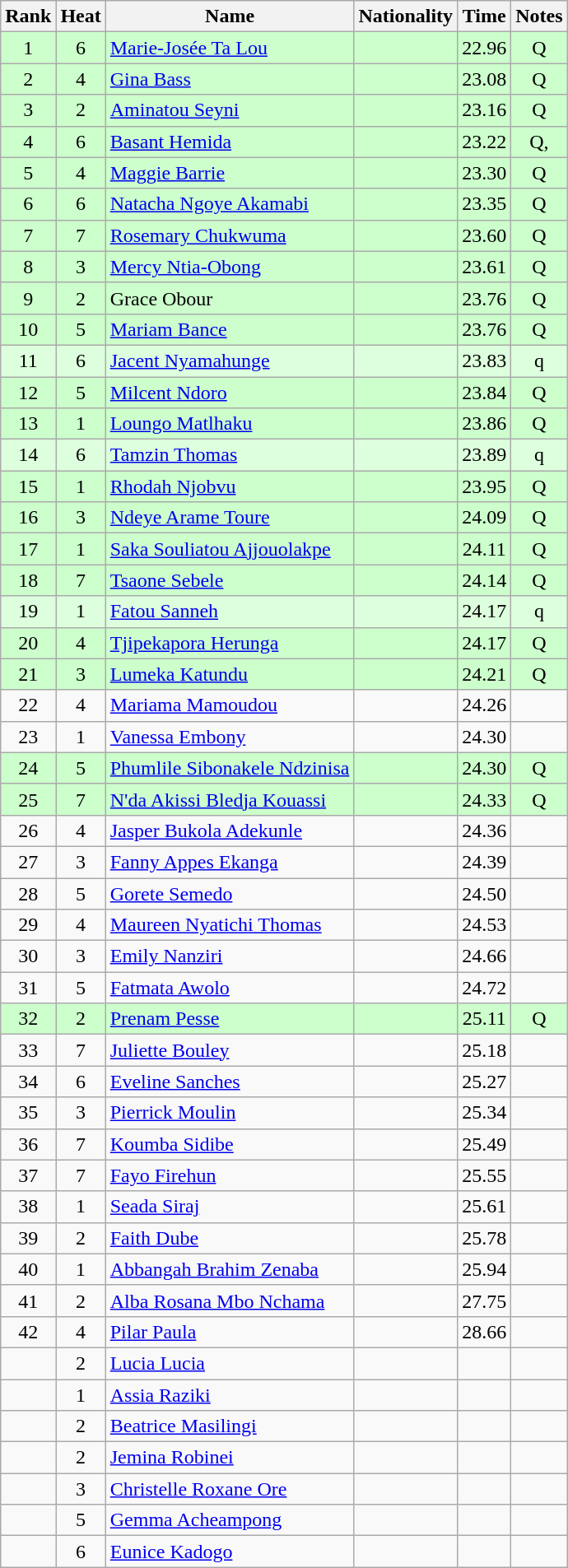<table class="wikitable sortable" style="text-align:center">
<tr>
<th>Rank</th>
<th>Heat</th>
<th>Name</th>
<th>Nationality</th>
<th>Time</th>
<th>Notes</th>
</tr>
<tr bgcolor=ccffcc>
<td>1</td>
<td>6</td>
<td align=left><a href='#'>Marie-Josée Ta Lou</a></td>
<td align=left></td>
<td>22.96</td>
<td>Q</td>
</tr>
<tr bgcolor=ccffcc>
<td>2</td>
<td>4</td>
<td align=left><a href='#'>Gina Bass</a></td>
<td align=left></td>
<td>23.08</td>
<td>Q</td>
</tr>
<tr bgcolor=ccffcc>
<td>3</td>
<td>2</td>
<td align=left><a href='#'>Aminatou Seyni</a></td>
<td align=left></td>
<td>23.16</td>
<td>Q</td>
</tr>
<tr bgcolor=ccffcc>
<td>4</td>
<td>6</td>
<td align=left><a href='#'>Basant Hemida</a></td>
<td align=left></td>
<td>23.22</td>
<td>Q, </td>
</tr>
<tr bgcolor=ccffcc>
<td>5</td>
<td>4</td>
<td align=left><a href='#'>Maggie Barrie</a></td>
<td align=left></td>
<td>23.30</td>
<td>Q</td>
</tr>
<tr bgcolor=ccffcc>
<td>6</td>
<td>6</td>
<td align=left><a href='#'>Natacha Ngoye Akamabi</a></td>
<td align=left></td>
<td>23.35</td>
<td>Q</td>
</tr>
<tr bgcolor=ccffcc>
<td>7</td>
<td>7</td>
<td align=left><a href='#'>Rosemary Chukwuma</a></td>
<td align=left></td>
<td>23.60</td>
<td>Q</td>
</tr>
<tr bgcolor=ccffcc>
<td>8</td>
<td>3</td>
<td align=left><a href='#'>Mercy Ntia-Obong</a></td>
<td align=left></td>
<td>23.61</td>
<td>Q</td>
</tr>
<tr bgcolor=ccffcc>
<td>9</td>
<td>2</td>
<td align=left>Grace Obour</td>
<td align=left></td>
<td>23.76</td>
<td>Q</td>
</tr>
<tr bgcolor=ccffcc>
<td>10</td>
<td>5</td>
<td align=left><a href='#'>Mariam Bance</a></td>
<td align=left></td>
<td>23.76</td>
<td>Q</td>
</tr>
<tr bgcolor=ddffdd>
<td>11</td>
<td>6</td>
<td align=left><a href='#'>Jacent Nyamahunge</a></td>
<td align=left></td>
<td>23.83</td>
<td>q</td>
</tr>
<tr bgcolor=ccffcc>
<td>12</td>
<td>5</td>
<td align=left><a href='#'>Milcent Ndoro</a></td>
<td align=left></td>
<td>23.84</td>
<td>Q</td>
</tr>
<tr bgcolor=ccffcc>
<td>13</td>
<td>1</td>
<td align=left><a href='#'>Loungo Matlhaku</a></td>
<td align=left></td>
<td>23.86</td>
<td>Q</td>
</tr>
<tr bgcolor=ddffdd>
<td>14</td>
<td>6</td>
<td align=left><a href='#'>Tamzin Thomas</a></td>
<td align=left></td>
<td>23.89</td>
<td>q</td>
</tr>
<tr bgcolor=ccffcc>
<td>15</td>
<td>1</td>
<td align=left><a href='#'>Rhodah Njobvu</a></td>
<td align=left></td>
<td>23.95</td>
<td>Q</td>
</tr>
<tr bgcolor=ccffcc>
<td>16</td>
<td>3</td>
<td align=left><a href='#'>Ndeye Arame Toure</a></td>
<td align=left></td>
<td>24.09</td>
<td>Q</td>
</tr>
<tr bgcolor=ccffcc>
<td>17</td>
<td>1</td>
<td align=left><a href='#'>Saka Souliatou Ajjouolakpe</a></td>
<td align=left></td>
<td>24.11</td>
<td>Q</td>
</tr>
<tr bgcolor=ccffcc>
<td>18</td>
<td>7</td>
<td align=left><a href='#'>Tsaone Sebele</a></td>
<td align=left></td>
<td>24.14</td>
<td>Q</td>
</tr>
<tr bgcolor=ddffdd>
<td>19</td>
<td>1</td>
<td align=left><a href='#'>Fatou Sanneh</a></td>
<td align=left></td>
<td>24.17</td>
<td>q</td>
</tr>
<tr bgcolor=ccffcc>
<td>20</td>
<td>4</td>
<td align=left><a href='#'>Tjipekapora Herunga</a></td>
<td align=left></td>
<td>24.17</td>
<td>Q</td>
</tr>
<tr bgcolor=ccffcc>
<td>21</td>
<td>3</td>
<td align=left><a href='#'>Lumeka Katundu</a></td>
<td align=left></td>
<td>24.21</td>
<td>Q</td>
</tr>
<tr>
<td>22</td>
<td>4</td>
<td align=left><a href='#'>Mariama Mamoudou</a></td>
<td align=left></td>
<td>24.26</td>
<td></td>
</tr>
<tr>
<td>23</td>
<td>1</td>
<td align=left><a href='#'>Vanessa Embony</a></td>
<td align=left></td>
<td>24.30</td>
<td></td>
</tr>
<tr bgcolor=ccffcc>
<td>24</td>
<td>5</td>
<td align=left><a href='#'>Phumlile Sibonakele Ndzinisa</a></td>
<td align=left></td>
<td>24.30</td>
<td>Q</td>
</tr>
<tr bgcolor=ccffcc>
<td>25</td>
<td>7</td>
<td align=left><a href='#'>N'da Akissi Bledja Kouassi</a></td>
<td align=left></td>
<td>24.33</td>
<td>Q</td>
</tr>
<tr>
<td>26</td>
<td>4</td>
<td align=left><a href='#'>Jasper Bukola Adekunle</a></td>
<td align=left></td>
<td>24.36</td>
<td></td>
</tr>
<tr>
<td>27</td>
<td>3</td>
<td align=left><a href='#'>Fanny Appes Ekanga</a></td>
<td align=left></td>
<td>24.39</td>
<td></td>
</tr>
<tr>
<td>28</td>
<td>5</td>
<td align=left><a href='#'>Gorete Semedo</a></td>
<td align=left></td>
<td>24.50</td>
<td></td>
</tr>
<tr>
<td>29</td>
<td>4</td>
<td align=left><a href='#'>Maureen Nyatichi Thomas</a></td>
<td align=left></td>
<td>24.53</td>
<td></td>
</tr>
<tr>
<td>30</td>
<td>3</td>
<td align=left><a href='#'>Emily Nanziri</a></td>
<td align=left></td>
<td>24.66</td>
<td></td>
</tr>
<tr>
<td>31</td>
<td>5</td>
<td align=left><a href='#'>Fatmata Awolo</a></td>
<td align=left></td>
<td>24.72</td>
<td></td>
</tr>
<tr bgcolor=ccffcc>
<td>32</td>
<td>2</td>
<td align=left><a href='#'>Prenam Pesse</a></td>
<td align=left></td>
<td>25.11</td>
<td>Q</td>
</tr>
<tr>
<td>33</td>
<td>7</td>
<td align=left><a href='#'>Juliette Bouley</a></td>
<td align=left></td>
<td>25.18</td>
<td></td>
</tr>
<tr>
<td>34</td>
<td>6</td>
<td align=left><a href='#'>Eveline Sanches</a></td>
<td align=left></td>
<td>25.27</td>
<td></td>
</tr>
<tr>
<td>35</td>
<td>3</td>
<td align=left><a href='#'>Pierrick Moulin</a></td>
<td align=left></td>
<td>25.34</td>
<td></td>
</tr>
<tr>
<td>36</td>
<td>7</td>
<td align=left><a href='#'>Koumba Sidibe</a></td>
<td align=left></td>
<td>25.49</td>
<td></td>
</tr>
<tr>
<td>37</td>
<td>7</td>
<td align=left><a href='#'>Fayo Firehun</a></td>
<td align=left></td>
<td>25.55</td>
<td></td>
</tr>
<tr>
<td>38</td>
<td>1</td>
<td align=left><a href='#'>Seada Siraj</a></td>
<td align=left></td>
<td>25.61</td>
<td></td>
</tr>
<tr>
<td>39</td>
<td>2</td>
<td align=left><a href='#'>Faith Dube</a></td>
<td align=left></td>
<td>25.78</td>
<td></td>
</tr>
<tr>
<td>40</td>
<td>1</td>
<td align=left><a href='#'>Abbangah Brahim Zenaba</a></td>
<td align=left></td>
<td>25.94</td>
<td></td>
</tr>
<tr>
<td>41</td>
<td>2</td>
<td align=left><a href='#'>Alba Rosana Mbo Nchama</a></td>
<td align=left></td>
<td>27.75</td>
<td></td>
</tr>
<tr>
<td>42</td>
<td>4</td>
<td align=left><a href='#'>Pilar Paula</a></td>
<td align=left></td>
<td>28.66</td>
<td></td>
</tr>
<tr>
<td></td>
<td>2</td>
<td align=left><a href='#'>Lucia Lucia</a></td>
<td align=left></td>
<td></td>
<td></td>
</tr>
<tr>
<td></td>
<td>1</td>
<td align=left><a href='#'>Assia Raziki</a></td>
<td align=left></td>
<td></td>
<td></td>
</tr>
<tr>
<td></td>
<td>2</td>
<td align=left><a href='#'>Beatrice Masilingi</a></td>
<td align=left></td>
<td></td>
<td></td>
</tr>
<tr>
<td></td>
<td>2</td>
<td align=left><a href='#'>Jemina Robinei</a></td>
<td align=left></td>
<td></td>
<td></td>
</tr>
<tr>
<td></td>
<td>3</td>
<td align=left><a href='#'>Christelle Roxane Ore</a></td>
<td align=left></td>
<td></td>
<td></td>
</tr>
<tr>
<td></td>
<td>5</td>
<td align=left><a href='#'>Gemma Acheampong</a></td>
<td align=left></td>
<td></td>
<td></td>
</tr>
<tr>
<td></td>
<td>6</td>
<td align=left><a href='#'>Eunice Kadogo</a></td>
<td align=left></td>
<td></td>
<td></td>
</tr>
</table>
